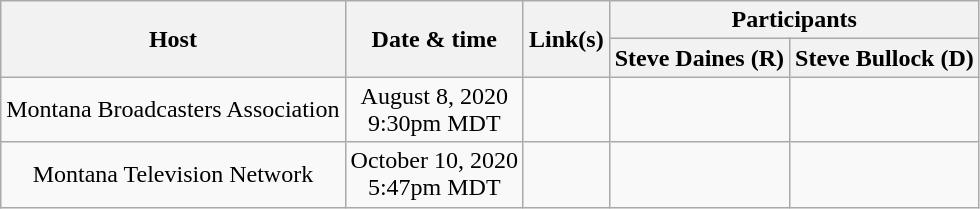<table class="wikitable sortable">
<tr>
<th rowspan="2">Host</th>
<th rowspan="2">Date & time</th>
<th rowspan="2">Link(s)</th>
<th colspan="2">Participants</th>
</tr>
<tr>
<th>Steve Daines (R)</th>
<th>Steve Bullock (D)</th>
</tr>
<tr>
<td align="center">Montana Broadcasters Association</td>
<td align="center">August 8, 2020<br>9:30pm MDT</td>
<td align="center"></td>
<td></td>
<td></td>
</tr>
<tr>
<td align="center">Montana Television Network</td>
<td align="center">October 10, 2020<br>5:47pm MDT</td>
<td align="center"></td>
<td></td>
<td></td>
</tr>
</table>
